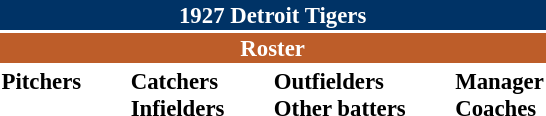<table class="toccolours" style="font-size: 95%;">
<tr>
<th colspan="10" style="background-color: #003366; color: white; text-align: center;">1927 Detroit Tigers</th>
</tr>
<tr>
<td colspan="10" style="background-color: #bd5d29; color: white; text-align: center;"><strong>Roster</strong></td>
</tr>
<tr>
<td valign="top"><strong>Pitchers</strong><br>












</td>
<td width="25px"></td>
<td valign="top"><strong>Catchers</strong><br>


<strong>Infielders</strong>






</td>
<td width="25px"></td>
<td valign="top"><strong>Outfielders</strong><br>




<strong>Other batters</strong>
</td>
<td width="25px"></td>
<td valign="top"><strong>Manager</strong><br>
<strong>Coaches</strong>
</td>
</tr>
</table>
